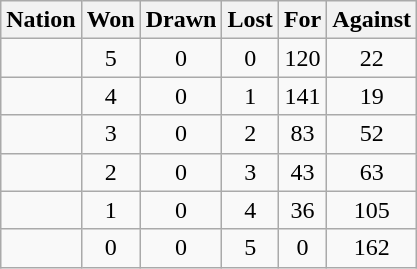<table class="wikitable" style="text-align: center;">
<tr>
<th>Nation</th>
<th>Won</th>
<th>Drawn</th>
<th>Lost</th>
<th>For</th>
<th>Against</th>
</tr>
<tr>
<td align="left"></td>
<td>5</td>
<td>0</td>
<td>0</td>
<td>120</td>
<td>22</td>
</tr>
<tr>
<td align="left"></td>
<td>4</td>
<td>0</td>
<td>1</td>
<td>141</td>
<td>19</td>
</tr>
<tr>
<td align="left"></td>
<td>3</td>
<td>0</td>
<td>2</td>
<td>83</td>
<td>52</td>
</tr>
<tr>
<td align="left"></td>
<td>2</td>
<td>0</td>
<td>3</td>
<td>43</td>
<td>63</td>
</tr>
<tr>
<td align="left"></td>
<td>1</td>
<td>0</td>
<td>4</td>
<td>36</td>
<td>105</td>
</tr>
<tr>
<td align="left"></td>
<td>0</td>
<td>0</td>
<td>5</td>
<td>0</td>
<td>162</td>
</tr>
</table>
